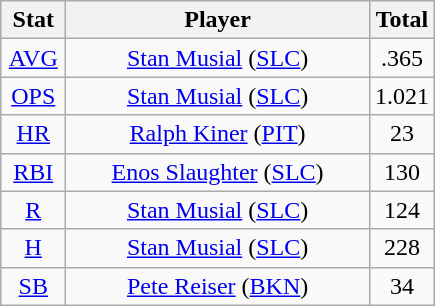<table class="wikitable" style="text-align:center;">
<tr>
<th style="width:15%;">Stat</th>
<th>Player</th>
<th style="width:15%;">Total</th>
</tr>
<tr>
<td><a href='#'>AVG</a></td>
<td><a href='#'>Stan Musial</a> (<a href='#'>SLC</a>)</td>
<td>.365</td>
</tr>
<tr>
<td><a href='#'>OPS</a></td>
<td><a href='#'>Stan Musial</a> (<a href='#'>SLC</a>)</td>
<td>1.021</td>
</tr>
<tr>
<td><a href='#'>HR</a></td>
<td><a href='#'>Ralph Kiner</a> (<a href='#'>PIT</a>)</td>
<td>23</td>
</tr>
<tr>
<td><a href='#'>RBI</a></td>
<td><a href='#'>Enos Slaughter</a> (<a href='#'>SLC</a>)</td>
<td>130</td>
</tr>
<tr>
<td><a href='#'>R</a></td>
<td><a href='#'>Stan Musial</a> (<a href='#'>SLC</a>)</td>
<td>124</td>
</tr>
<tr>
<td><a href='#'>H</a></td>
<td><a href='#'>Stan Musial</a> (<a href='#'>SLC</a>)</td>
<td>228</td>
</tr>
<tr>
<td><a href='#'>SB</a></td>
<td><a href='#'>Pete Reiser</a> (<a href='#'>BKN</a>)</td>
<td>34</td>
</tr>
</table>
